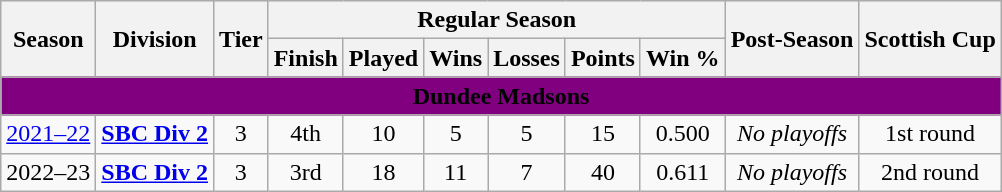<table class="wikitable" style="font-size:100%;">
<tr bgcolor="#efefef">
<th rowspan="2">Season</th>
<th rowspan="2">Division</th>
<th rowspan="2">Tier</th>
<th colspan="6">Regular Season</th>
<th rowspan="2">Post-Season</th>
<th rowspan="2">Scottish Cup</th>
</tr>
<tr>
<th>Finish</th>
<th>Played</th>
<th>Wins</th>
<th>Losses</th>
<th>Points</th>
<th>Win %</th>
</tr>
<tr>
<td colspan="13" align=center bgcolor="purple"><span><strong>Dundee Madsons</strong></span></td>
</tr>
<tr>
<td style="text-align:center;"><a href='#'>2021–22</a></td>
<td style="text-align:center;"><strong><a href='#'>SBC Div 2</a></strong></td>
<td style="text-align:center;">3</td>
<td style="text-align:center;">4th</td>
<td style="text-align:center;">10</td>
<td style="text-align:center;">5</td>
<td style="text-align:center;">5</td>
<td style="text-align:center;">15</td>
<td style="text-align:center;">0.500</td>
<td style="text-align:center;"><em>No playoffs</em></td>
<td style="text-align:center;">1st round</td>
</tr>
<tr>
<td style="text-align:center;">2022–23</td>
<td style="text-align:center;"><strong><a href='#'>SBC Div 2</a></strong></td>
<td style="text-align:center;">3</td>
<td style="text-align:center;">3rd</td>
<td style="text-align:center;">18</td>
<td style="text-align:center;">11</td>
<td style="text-align:center;">7</td>
<td style="text-align:center;">40</td>
<td style="text-align:center;">0.611</td>
<td style="text-align:center;"><em>No playoffs</em></td>
<td style="text-align:center;">2nd round</td>
</tr>
</table>
